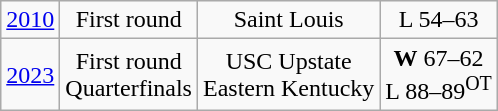<table class="wikitable">
<tr style="text-align:center;">
<td><a href='#'>2010</a></td>
<td>First round</td>
<td>Saint Louis</td>
<td>L 54–63</td>
</tr>
<tr style="text-align:center;">
<td><a href='#'>2023</a></td>
<td>First round<br>Quarterfinals</td>
<td>USC Upstate<br>Eastern Kentucky</td>
<td><strong>W</strong> 67–62<br>L  88–89<sup>OT</sup></td>
</tr>
</table>
